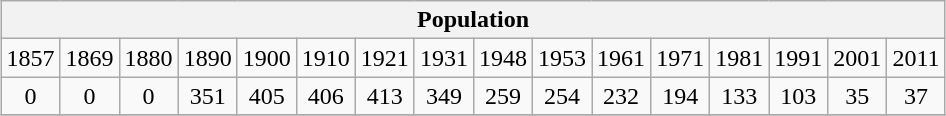<table class="wikitable" style="margin: 0.5em auto; text-align: center;">
<tr>
<th colspan="16">Population</th>
</tr>
<tr>
<td>1857</td>
<td>1869</td>
<td>1880</td>
<td>1890</td>
<td>1900</td>
<td>1910</td>
<td>1921</td>
<td>1931</td>
<td>1948</td>
<td>1953</td>
<td>1961</td>
<td>1971</td>
<td>1981</td>
<td>1991</td>
<td>2001</td>
<td>2011</td>
</tr>
<tr>
<td>0</td>
<td>0</td>
<td>0</td>
<td>351</td>
<td>405</td>
<td>406</td>
<td>413</td>
<td>349</td>
<td>259</td>
<td>254</td>
<td>232</td>
<td>194</td>
<td>133</td>
<td>103</td>
<td>35</td>
<td>37</td>
</tr>
<tr>
</tr>
</table>
